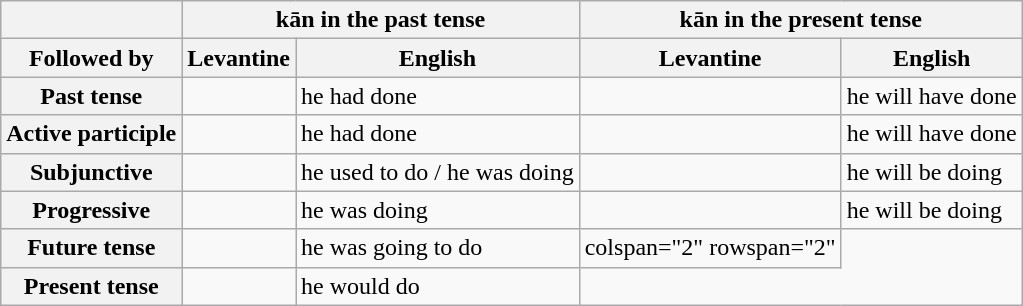<table class="wikitable">
<tr>
<th></th>
<th colspan="2">kān in the past tense</th>
<th colspan="2">kān in the present tense</th>
</tr>
<tr>
<th>Followed by</th>
<th>Levantine</th>
<th>English</th>
<th>Levantine</th>
<th>English</th>
</tr>
<tr>
<th>Past tense</th>
<td> </td>
<td>he had done</td>
<td> </td>
<td>he will have done</td>
</tr>
<tr>
<th>Active participle</th>
<td> </td>
<td>he had done</td>
<td> </td>
<td>he will have done</td>
</tr>
<tr>
<th>Subjunctive</th>
<td> </td>
<td>he used to do / he was doing</td>
<td> </td>
<td>he will be doing</td>
</tr>
<tr>
<th>Progressive</th>
<td> </td>
<td>he was doing</td>
<td> </td>
<td>he will be doing</td>
</tr>
<tr>
<th>Future tense</th>
<td> <br> </td>
<td>he was going to do</td>
<td>colspan="2" rowspan="2" </td>
</tr>
<tr>
<th>Present tense</th>
<td> </td>
<td>he would do</td>
</tr>
</table>
